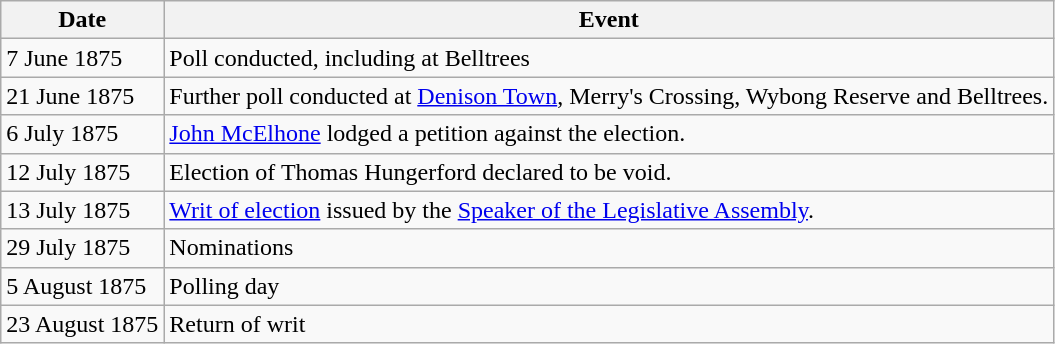<table class="wikitable">
<tr>
<th>Date</th>
<th>Event</th>
</tr>
<tr>
<td>7 June 1875</td>
<td>Poll conducted, including at Belltrees</td>
</tr>
<tr>
<td>21 June 1875</td>
<td>Further poll conducted at <a href='#'>Denison Town</a>, Merry's Crossing, Wybong Reserve and Belltrees.</td>
</tr>
<tr>
<td>6 July 1875</td>
<td><a href='#'>John McElhone</a> lodged a petition against the election.</td>
</tr>
<tr>
<td>12 July 1875</td>
<td>Election of Thomas Hungerford declared to be void.</td>
</tr>
<tr>
<td>13 July 1875</td>
<td><a href='#'>Writ of election</a> issued by the <a href='#'>Speaker of the Legislative Assembly</a>.</td>
</tr>
<tr>
<td>29 July 1875</td>
<td>Nominations</td>
</tr>
<tr>
<td>5 August 1875</td>
<td>Polling day</td>
</tr>
<tr>
<td>23 August 1875</td>
<td>Return of writ</td>
</tr>
</table>
